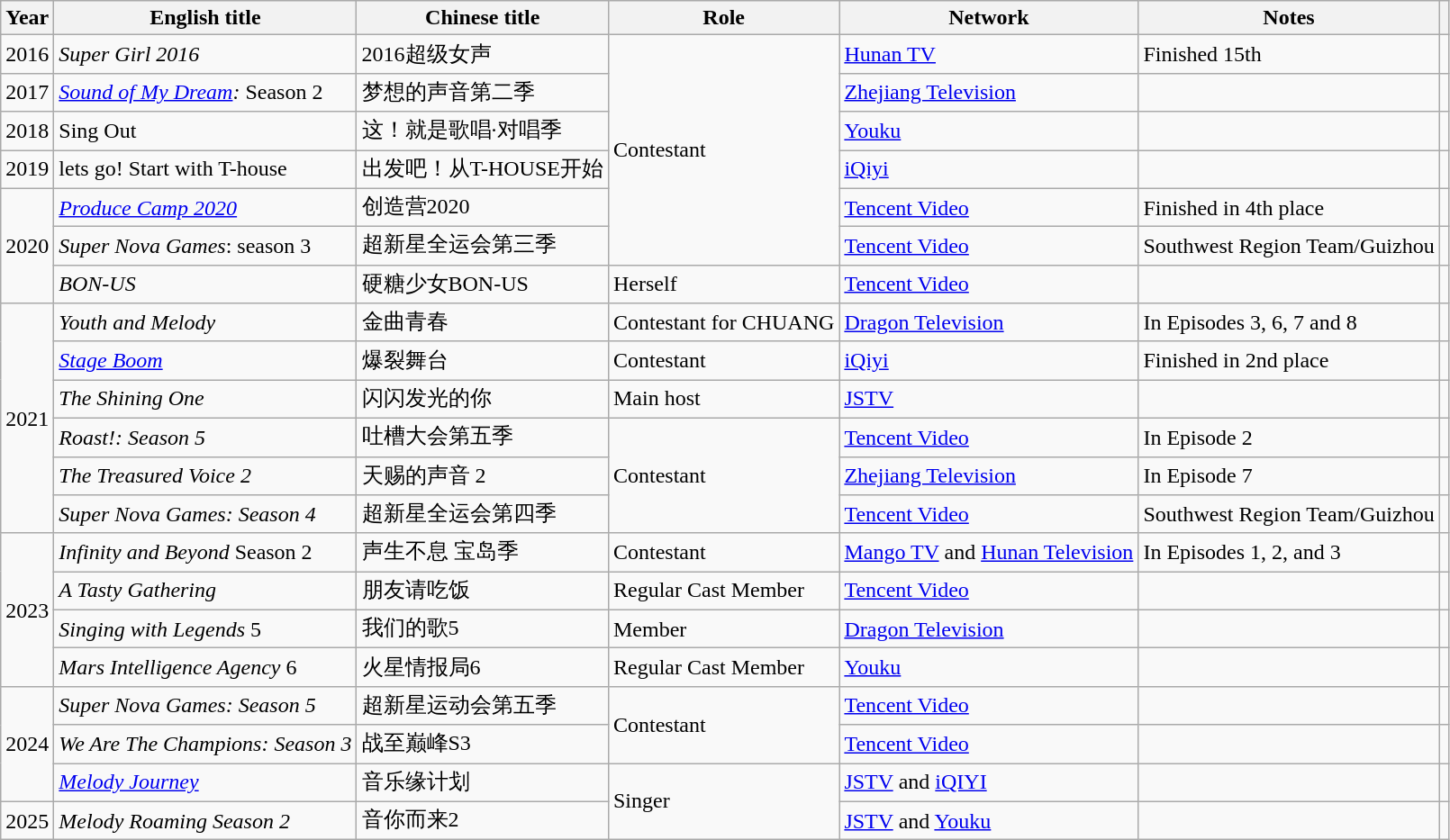<table class="wikitable">
<tr>
<th>Year</th>
<th>English title</th>
<th>Chinese title</th>
<th>Role</th>
<th>Network</th>
<th>Notes</th>
<th></th>
</tr>
<tr>
<td>2016</td>
<td><em>Super Girl 2016</em></td>
<td>2016超级女声</td>
<td rowspan="6">Contestant</td>
<td><a href='#'>Hunan TV</a></td>
<td>Finished 15th</td>
<td></td>
</tr>
<tr>
<td>2017</td>
<td><em><a href='#'>Sound of My Dream</a>:</em> Season 2</td>
<td>梦想的声音第二季</td>
<td><a href='#'>Zhejiang Television</a></td>
<td></td>
<td></td>
</tr>
<tr>
<td>2018</td>
<td>Sing Out</td>
<td>这！就是歌唱·对唱季</td>
<td><a href='#'>Youku</a></td>
<td></td>
<td></td>
</tr>
<tr>
<td>2019</td>
<td>lets go! Start with T-house</td>
<td>出发吧！从T-HOUSE开始</td>
<td><a href='#'>iQiyi</a></td>
<td></td>
<td></td>
</tr>
<tr>
<td rowspan="3">2020</td>
<td><em><a href='#'>Produce Camp 2020</a></em></td>
<td>创造营2020</td>
<td><a href='#'>Tencent Video</a></td>
<td>Finished in 4th place</td>
<td></td>
</tr>
<tr>
<td><em>Super Nova Games</em>: season 3</td>
<td>超新星全运会第三季</td>
<td><a href='#'>Tencent Video</a></td>
<td>Southwest Region Team/Guizhou</td>
<td></td>
</tr>
<tr>
<td><em>BON-US</em></td>
<td>硬糖少女BON-US</td>
<td>Herself</td>
<td><a href='#'>Tencent Video</a></td>
<td></td>
<td></td>
</tr>
<tr>
<td rowspan="6">2021</td>
<td><em>Youth and Melody</em></td>
<td>金曲青春</td>
<td>Contestant for CHUANG</td>
<td><a href='#'>Dragon Television</a></td>
<td>In Episodes 3, 6, 7 and 8</td>
<td></td>
</tr>
<tr>
<td><em><a href='#'>Stage Boom</a></em></td>
<td>爆裂舞台</td>
<td>Contestant</td>
<td><a href='#'>iQiyi</a></td>
<td>Finished in 2nd place</td>
<td></td>
</tr>
<tr>
<td><em>The Shining One</em></td>
<td>闪闪发光的你</td>
<td>Main host</td>
<td><a href='#'>JSTV</a></td>
<td></td>
<td></td>
</tr>
<tr>
<td><em>Roast!: Season 5</em></td>
<td>吐槽大会第五季</td>
<td rowspan="3">Contestant</td>
<td><a href='#'>Tencent Video</a></td>
<td>In Episode 2</td>
<td></td>
</tr>
<tr>
<td><em>The Treasured Voice 2</em></td>
<td>天赐的声音 2</td>
<td><a href='#'>Zhejiang Television</a></td>
<td>In Episode 7</td>
<td></td>
</tr>
<tr>
<td><em>Super Nova Games: Season 4</em></td>
<td>超新星全运会第四季</td>
<td><a href='#'>Tencent Video</a></td>
<td>Southwest Region Team/Guizhou</td>
<td></td>
</tr>
<tr>
<td rowspan="4">2023</td>
<td><em>Infinity and Beyond</em> Season 2</td>
<td>声生不息 宝岛季</td>
<td>Contestant</td>
<td><a href='#'>Mango TV</a> and <a href='#'>Hunan Television</a></td>
<td>In Episodes 1, 2, and 3</td>
<td></td>
</tr>
<tr>
<td><em>A Tasty Gathering</em></td>
<td>朋友请吃饭</td>
<td>Regular Cast Member</td>
<td><a href='#'>Tencent Video</a></td>
<td></td>
<td></td>
</tr>
<tr>
<td><em>Singing with Legends</em> 5</td>
<td>我们的歌5</td>
<td>Member</td>
<td><a href='#'>Dragon Television</a></td>
<td></td>
<td></td>
</tr>
<tr>
<td><em>Mars Intelligence Agency</em> 6</td>
<td>火星情报局6</td>
<td>Regular Cast Member</td>
<td><a href='#'>Youku</a></td>
<td></td>
<td></td>
</tr>
<tr>
<td rowspan="3">2024</td>
<td><em>Super Nova Games: Season 5</em></td>
<td>超新星运动会第五季</td>
<td rowspan="2">Contestant</td>
<td><a href='#'>Tencent Video</a></td>
<td></td>
<td></td>
</tr>
<tr>
<td><em>We Are The Champions: Season 3</em></td>
<td>战至巅峰S3</td>
<td><a href='#'>Tencent Video</a></td>
<td></td>
<td></td>
</tr>
<tr>
<td><em><a href='#'>Melody Journey</a></em></td>
<td>音乐缘计划</td>
<td rowspan="2">Singer</td>
<td><a href='#'>JSTV</a> and <a href='#'>iQIYI</a></td>
<td></td>
<td></td>
</tr>
<tr>
<td rowspan="1">2025</td>
<td><em>Melody Roaming Season 2</em></td>
<td>音你而来2</td>
<td><a href='#'>JSTV</a> and <a href='#'>Youku</a></td>
<td></td>
<td></td>
</tr>
</table>
